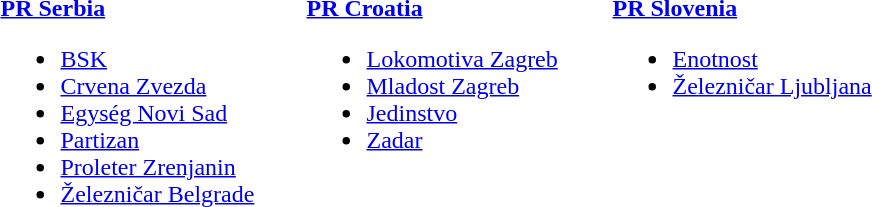<table>
<tr>
<td style="width:200px; vertical-align:top;"><strong> <a href='#'>PR Serbia</a></strong><br><ul><li><a href='#'>BSK</a></li><li><a href='#'>Crvena Zvezda</a></li><li><a href='#'>Egység Novi Sad</a></li><li><a href='#'>Partizan</a></li><li><a href='#'>Proleter Zrenjanin</a></li><li><a href='#'>Železničar Belgrade</a></li></ul></td>
<td style="width:200px; vertical-align:top;"><strong> <a href='#'>PR Croatia</a></strong><br><ul><li><a href='#'>Lokomotiva Zagreb</a></li><li><a href='#'>Mladost Zagreb</a></li><li><a href='#'>Jedinstvo</a></li><li><a href='#'>Zadar</a></li></ul></td>
<td style="width:200px; vertical-align:top;"><strong> <a href='#'>PR Slovenia</a></strong><br><ul><li><a href='#'>Enotnost</a></li><li><a href='#'>Železničar Ljubljana</a></li></ul></td>
</tr>
</table>
